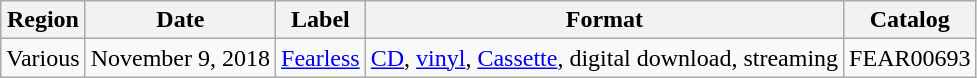<table class="wikitable">
<tr>
<th>Region</th>
<th>Date</th>
<th>Label</th>
<th>Format</th>
<th>Catalog</th>
</tr>
<tr>
<td>Various</td>
<td>November 9, 2018</td>
<td><a href='#'>Fearless</a></td>
<td><a href='#'>CD</a>, <a href='#'>vinyl</a>, <a href='#'>Cassette</a>, digital download, streaming</td>
<td>FEAR00693</td>
</tr>
</table>
